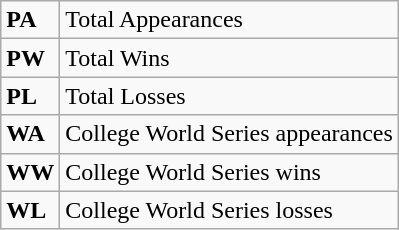<table class="wikitable">
<tr>
<td><strong>PA</strong></td>
<td>Total Appearances</td>
</tr>
<tr>
<td><strong>PW</strong></td>
<td>Total Wins</td>
</tr>
<tr>
<td><strong>PL</strong></td>
<td>Total Losses</td>
</tr>
<tr>
<td><strong>WA</strong></td>
<td>College World Series appearances</td>
</tr>
<tr>
<td><strong>WW</strong></td>
<td>College World Series wins</td>
</tr>
<tr>
<td><strong>WL</strong></td>
<td>College World Series losses</td>
</tr>
</table>
